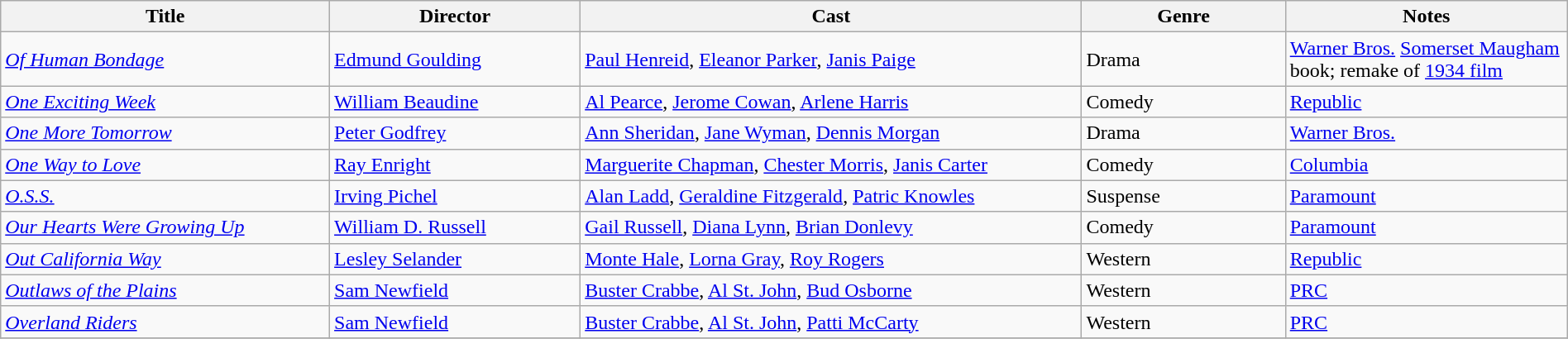<table class="wikitable" style="width:100%;">
<tr>
<th style="width:21%;">Title</th>
<th style="width:16%;">Director</th>
<th style="width:32%;">Cast</th>
<th style="width:13%;">Genre</th>
<th style="width:18%;">Notes</th>
</tr>
<tr>
<td><em><a href='#'>Of Human Bondage</a></em></td>
<td><a href='#'>Edmund Goulding</a></td>
<td><a href='#'>Paul Henreid</a>, <a href='#'>Eleanor Parker</a>, <a href='#'>Janis Paige</a></td>
<td>Drama</td>
<td><a href='#'>Warner Bros.</a> <a href='#'>Somerset Maugham</a> book; remake of <a href='#'>1934 film</a></td>
</tr>
<tr>
<td><em><a href='#'>One Exciting Week</a></em></td>
<td><a href='#'>William Beaudine</a></td>
<td><a href='#'>Al Pearce</a>, <a href='#'>Jerome Cowan</a>, <a href='#'>Arlene Harris</a></td>
<td>Comedy</td>
<td><a href='#'>Republic</a></td>
</tr>
<tr>
<td><em><a href='#'>One More Tomorrow</a></em></td>
<td><a href='#'>Peter Godfrey</a></td>
<td><a href='#'>Ann Sheridan</a>, <a href='#'>Jane Wyman</a>, <a href='#'>Dennis Morgan</a></td>
<td>Drama</td>
<td><a href='#'>Warner Bros.</a></td>
</tr>
<tr>
<td><em><a href='#'>One Way to Love</a></em></td>
<td><a href='#'>Ray Enright</a></td>
<td><a href='#'>Marguerite Chapman</a>, <a href='#'>Chester Morris</a>, <a href='#'>Janis Carter</a></td>
<td>Comedy</td>
<td><a href='#'>Columbia</a></td>
</tr>
<tr>
<td><em><a href='#'>O.S.S.</a></em></td>
<td><a href='#'>Irving Pichel</a></td>
<td><a href='#'>Alan Ladd</a>, <a href='#'>Geraldine Fitzgerald</a>, <a href='#'>Patric Knowles</a></td>
<td>Suspense</td>
<td><a href='#'>Paramount</a></td>
</tr>
<tr>
<td><em><a href='#'>Our Hearts Were Growing Up</a></em></td>
<td><a href='#'>William D. Russell</a></td>
<td><a href='#'>Gail Russell</a>, <a href='#'>Diana Lynn</a>, <a href='#'>Brian Donlevy</a></td>
<td>Comedy</td>
<td><a href='#'>Paramount</a></td>
</tr>
<tr>
<td><em><a href='#'>Out California Way</a></em></td>
<td><a href='#'>Lesley Selander</a></td>
<td><a href='#'>Monte Hale</a>, <a href='#'>Lorna Gray</a>, <a href='#'>Roy Rogers</a></td>
<td>Western</td>
<td><a href='#'>Republic</a></td>
</tr>
<tr>
<td><em><a href='#'>Outlaws of the Plains</a></em></td>
<td><a href='#'>Sam Newfield</a></td>
<td><a href='#'>Buster Crabbe</a>, <a href='#'>Al St. John</a>, <a href='#'>Bud Osborne</a></td>
<td>Western</td>
<td><a href='#'>PRC</a></td>
</tr>
<tr>
<td><em><a href='#'>Overland Riders</a></em></td>
<td><a href='#'>Sam Newfield</a></td>
<td><a href='#'>Buster Crabbe</a>, <a href='#'>Al St. John</a>, <a href='#'>Patti McCarty</a></td>
<td>Western</td>
<td><a href='#'>PRC</a></td>
</tr>
<tr>
</tr>
</table>
